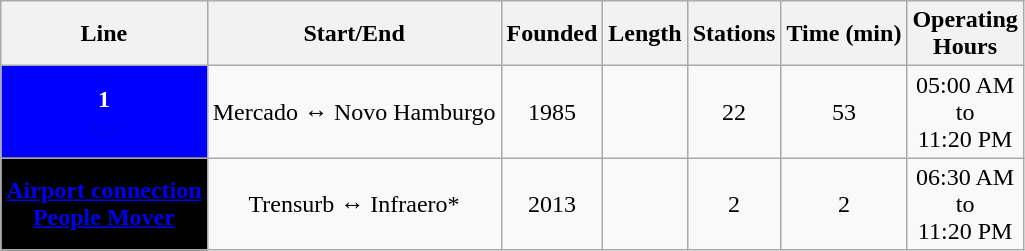<table class="wikitable">
<tr>
<th align="center">Line</th>
<th align="center">Start/End</th>
<th align="center">Founded</th>
<th align="center">Length</th>
<th align="center">Stations</th>
<th align="center">Time (min)</th>
<th align="center">Operating<br>Hours</th>
</tr>
<tr>
<td bgcolor="blue" align="center" style="color:white"><strong>1</strong><br><small><a href='#'><span>Azul</span></a></small></td>
<td align="center">Mercado ↔ Novo Hamburgo</td>
<td align="center">1985</td>
<td align="center"></td>
<td align="center">22</td>
<td align="center">53</td>
<td align="center">05:00 AM <br>to <br>11:20 PM</td>
</tr>
<tr>
<td bgcolor="black" align="center" style="color:white"><strong><a href='#'><span>Airport connection<br>People Mover</span></a></strong><br></td>
<td align="center">Trensurb ↔ Infraero*</td>
<td align="center">2013</td>
<td align="center"></td>
<td align="center">2</td>
<td align="center">2</td>
<td align="center">06:30 AM <br>to <br>11:20 PM</td>
</tr>
</table>
